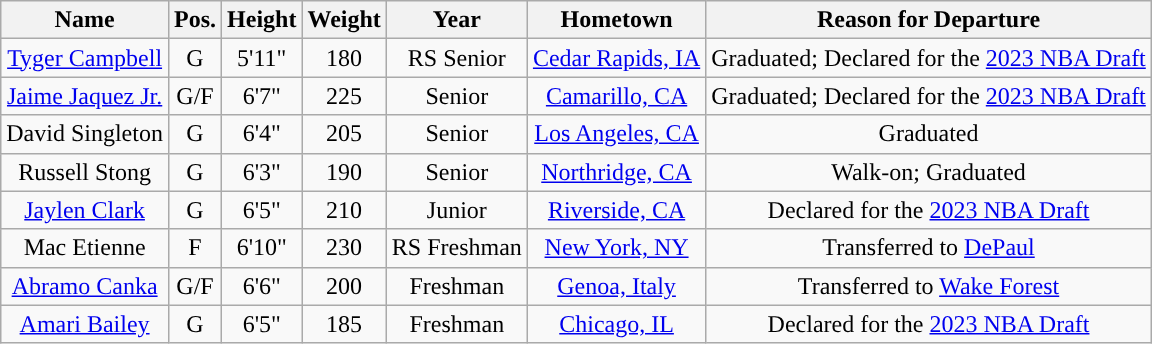<table class="wikitable sortable sortable" style="text-align: center">
<tr align=center>
<th>Name</th>
<th>Pos.</th>
<th>Height</th>
<th>Weight</th>
<th>Year</th>
<th>Hometown</th>
<th>Reason for Departure</th>
</tr>
<tr>
<td><a href='#'>Tyger Campbell</a></td>
<td>G</td>
<td>5'11"</td>
<td>180</td>
<td>RS Senior</td>
<td><a href='#'>Cedar Rapids, IA</a></td>
<td>Graduated; Declared for the <a href='#'>2023 NBA Draft</a></td>
</tr>
<tr>
<td><a href='#'>Jaime Jaquez Jr.</a></td>
<td>G/F</td>
<td>6'7"</td>
<td>225</td>
<td>Senior</td>
<td><a href='#'>Camarillo, CA</a></td>
<td>Graduated; Declared for the <a href='#'>2023 NBA Draft</a></td>
</tr>
<tr>
<td>David Singleton</td>
<td>G</td>
<td>6'4"</td>
<td>205</td>
<td>Senior</td>
<td><a href='#'>Los Angeles, CA</a></td>
<td>Graduated</td>
</tr>
<tr>
<td>Russell Stong</td>
<td>G</td>
<td>6'3"</td>
<td>190</td>
<td>Senior</td>
<td><a href='#'>Northridge, CA</a></td>
<td>Walk-on; Graduated</td>
</tr>
<tr>
<td><a href='#'>Jaylen Clark</a></td>
<td>G</td>
<td>6'5"</td>
<td>210</td>
<td>Junior</td>
<td><a href='#'>Riverside, CA</a></td>
<td>Declared for the <a href='#'>2023 NBA Draft</a></td>
</tr>
<tr>
<td>Mac Etienne</td>
<td>F</td>
<td>6'10"</td>
<td>230</td>
<td>RS Freshman</td>
<td><a href='#'>New York, NY</a></td>
<td>Transferred to <a href='#'>DePaul</a></td>
</tr>
<tr>
<td><a href='#'>Abramo Canka</a></td>
<td>G/F</td>
<td>6'6"</td>
<td>200</td>
<td>Freshman</td>
<td><a href='#'>Genoa, Italy</a></td>
<td>Transferred to <a href='#'>Wake Forest</a></td>
</tr>
<tr>
<td><a href='#'>Amari Bailey</a></td>
<td>G</td>
<td>6'5"</td>
<td>185</td>
<td>Freshman</td>
<td><a href='#'>Chicago, IL</a></td>
<td>Declared for the <a href='#'>2023 NBA Draft</a></td>
</tr>
</table>
